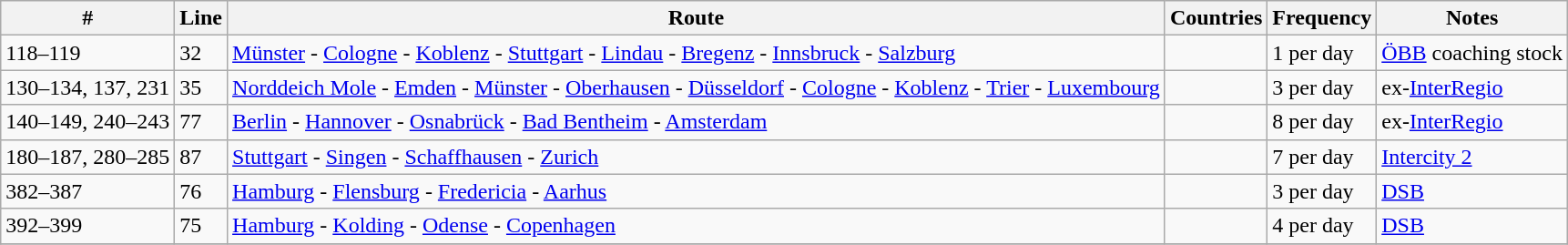<table class="wikitable sortable">
<tr>
<th>#</th>
<th>Line</th>
<th>Route</th>
<th>Countries</th>
<th>Frequency</th>
<th>Notes</th>
</tr>
<tr>
<td>118–119</td>
<td>32</td>
<td><a href='#'>Münster</a> - <a href='#'>Cologne</a> - <a href='#'>Koblenz</a> - <a href='#'>Stuttgart</a> - <a href='#'>Lindau</a> - <a href='#'>Bregenz</a> - <a href='#'>Innsbruck</a> - <a href='#'>Salzburg</a></td>
<td></td>
<td>1 per day</td>
<td><a href='#'>ÖBB</a> coaching stock</td>
</tr>
<tr>
<td>130–134, 137, 231</td>
<td>35</td>
<td><a href='#'>Norddeich Mole</a> - <a href='#'>Emden</a> - <a href='#'>Münster</a> - <a href='#'>Oberhausen</a> - <a href='#'>Düsseldorf</a> - <a href='#'>Cologne</a> - <a href='#'>Koblenz</a> - <a href='#'>Trier</a> - <a href='#'>Luxembourg</a></td>
<td></td>
<td>3 per day</td>
<td>ex-<a href='#'>InterRegio</a></td>
</tr>
<tr>
<td>140–149, 240–243</td>
<td>77</td>
<td><a href='#'>Berlin</a> - <a href='#'>Hannover</a> - <a href='#'>Osnabrück</a> - <a href='#'>Bad Bentheim</a> - <a href='#'>Amsterdam</a></td>
<td></td>
<td>8 per day</td>
<td>ex-<a href='#'>InterRegio</a></td>
</tr>
<tr>
<td>180–187, 280–285</td>
<td>87</td>
<td><a href='#'>Stuttgart</a> - <a href='#'>Singen</a> - <a href='#'>Schaffhausen</a> - <a href='#'>Zurich</a></td>
<td></td>
<td>7 per day</td>
<td><a href='#'>Intercity 2</a></td>
</tr>
<tr>
<td>382–387</td>
<td>76</td>
<td><a href='#'>Hamburg</a> - <a href='#'>Flensburg</a> - <a href='#'>Fredericia</a> - <a href='#'>Aarhus</a></td>
<td></td>
<td>3 per day</td>
<td><a href='#'>DSB</a></td>
</tr>
<tr>
<td>392–399</td>
<td>75</td>
<td><a href='#'>Hamburg</a> - <a href='#'>Kolding</a> - <a href='#'>Odense</a> - <a href='#'>Copenhagen</a></td>
<td></td>
<td>4 per day</td>
<td><a href='#'>DSB</a></td>
</tr>
<tr>
</tr>
</table>
